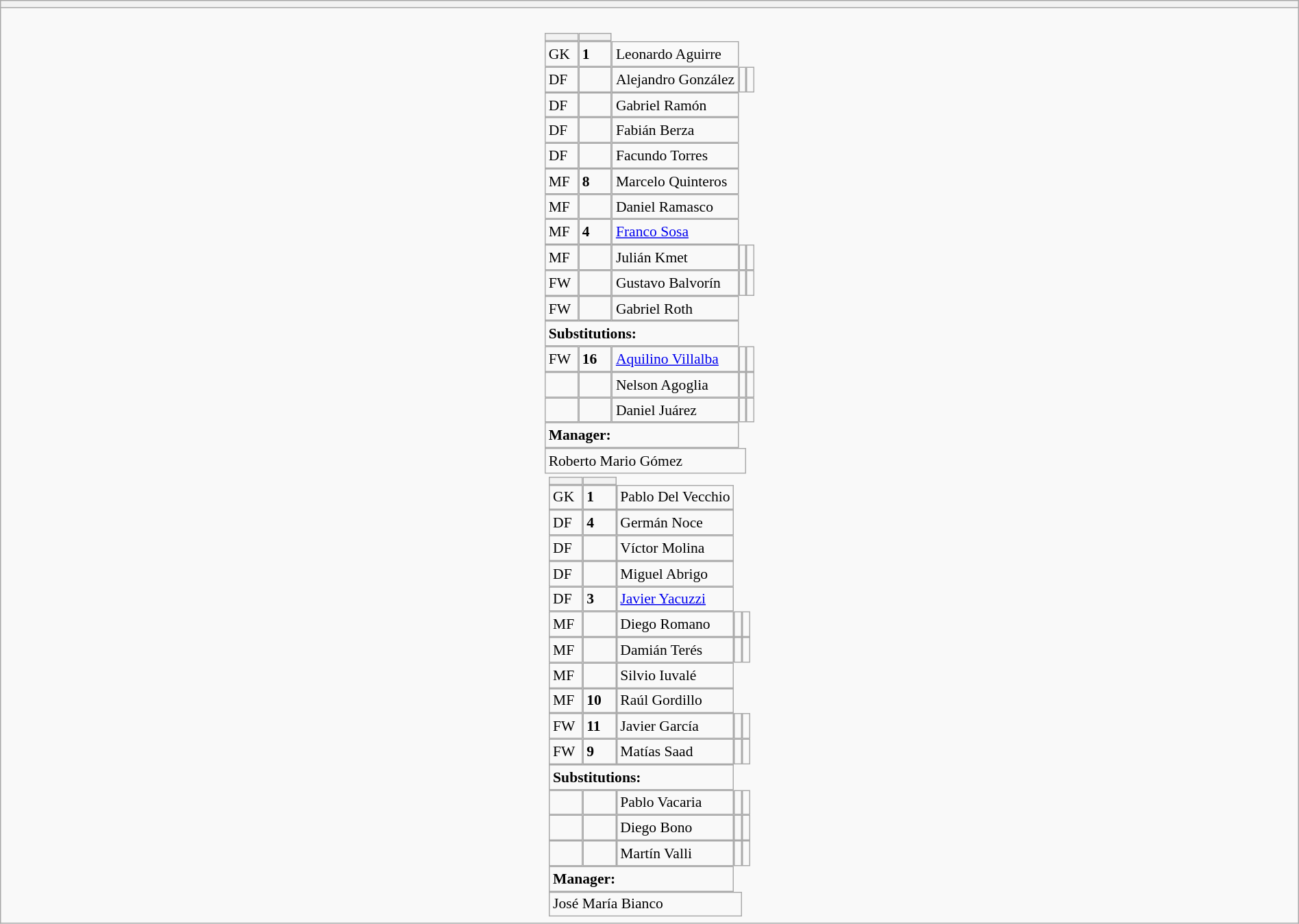<table style="width:100%" class="wikitable collapsible collapsed">
<tr>
<th></th>
</tr>
<tr>
<td><br>






<table style="font-size:90%; margin:0.2em auto;" cellspacing="0" cellpadding="0">
<tr>
<th width="25"></th>
<th width="25"></th>
</tr>
<tr>
<td>GK</td>
<td><strong>1</strong></td>
<td> Leonardo Aguirre</td>
</tr>
<tr>
<td>DF</td>
<td><strong> </strong></td>
<td> Alejandro González</td>
<td></td>
<td></td>
</tr>
<tr>
<td>DF</td>
<td><strong> </strong></td>
<td> Gabriel Ramón</td>
</tr>
<tr>
<td>DF</td>
<td><strong> </strong></td>
<td> Fabián Berza</td>
</tr>
<tr>
<td>DF</td>
<td><strong> </strong></td>
<td> Facundo Torres</td>
</tr>
<tr>
<td>MF</td>
<td><strong>8</strong></td>
<td> Marcelo Quinteros</td>
</tr>
<tr>
<td>MF</td>
<td><strong> </strong></td>
<td> Daniel Ramasco</td>
</tr>
<tr>
<td>MF</td>
<td><strong>4</strong></td>
<td> <a href='#'>Franco Sosa</a></td>
</tr>
<tr>
<td>MF</td>
<td><strong> </strong></td>
<td> Julián Kmet</td>
<td></td>
<td></td>
</tr>
<tr>
<td>FW</td>
<td><strong> </strong></td>
<td> Gustavo Balvorín</td>
<td></td>
<td></td>
</tr>
<tr>
<td>FW</td>
<td><strong> </strong></td>
<td> Gabriel Roth</td>
</tr>
<tr>
<td colspan=3><strong>Substitutions:</strong></td>
</tr>
<tr>
<td>FW</td>
<td><strong>16</strong></td>
<td> <a href='#'>Aquilino Villalba</a></td>
<td></td>
<td></td>
</tr>
<tr>
<td></td>
<td><strong> </strong></td>
<td> Nelson Agoglia</td>
<td></td>
<td></td>
</tr>
<tr>
<td></td>
<td><strong> </strong></td>
<td> Daniel Juárez</td>
<td></td>
<td></td>
</tr>
<tr>
<td colspan=3><strong>Manager:</strong></td>
</tr>
<tr>
<td colspan=4> Roberto Mario Gómez</td>
</tr>
</table>
<table cellspacing="0" cellpadding="0" style="font-size:90%; margin:0.2em auto;">
<tr>
<th width="25"></th>
<th width="25"></th>
</tr>
<tr>
<td>GK</td>
<td><strong>1</strong></td>
<td> Pablo Del Vecchio</td>
</tr>
<tr>
<td>DF</td>
<td><strong>4</strong></td>
<td> Germán Noce</td>
</tr>
<tr>
<td>DF</td>
<td><strong> </strong></td>
<td> Víctor Molina</td>
</tr>
<tr>
<td>DF</td>
<td><strong> </strong></td>
<td> Miguel Abrigo</td>
</tr>
<tr>
<td>DF</td>
<td><strong>3</strong></td>
<td> <a href='#'>Javier Yacuzzi</a></td>
</tr>
<tr>
<td>MF</td>
<td><strong> </strong></td>
<td> Diego Romano</td>
<td></td>
<td></td>
</tr>
<tr>
<td>MF</td>
<td><strong> </strong></td>
<td> Damián Terés</td>
<td></td>
<td></td>
</tr>
<tr>
<td>MF</td>
<td><strong> </strong></td>
<td> Silvio Iuvalé</td>
</tr>
<tr>
<td>MF</td>
<td><strong>10</strong></td>
<td> Raúl Gordillo</td>
</tr>
<tr>
<td>FW</td>
<td><strong>11</strong></td>
<td> Javier García</td>
<td></td>
<td></td>
</tr>
<tr>
<td>FW</td>
<td><strong>9</strong></td>
<td> Matías Saad</td>
<td></td>
<td> </td>
</tr>
<tr>
<td colspan=3><strong>Substitutions:</strong></td>
</tr>
<tr>
<td></td>
<td><strong> </strong></td>
<td> Pablo Vacaria</td>
<td></td>
<td></td>
</tr>
<tr>
<td></td>
<td><strong> </strong></td>
<td> Diego Bono</td>
<td></td>
<td></td>
</tr>
<tr>
<td></td>
<td><strong> </strong></td>
<td> Martín Valli</td>
<td></td>
<td></td>
</tr>
<tr>
<td colspan=3><strong>Manager:</strong></td>
</tr>
<tr>
<td colspan=4> José María Bianco</td>
</tr>
</table>
</td>
</tr>
</table>
